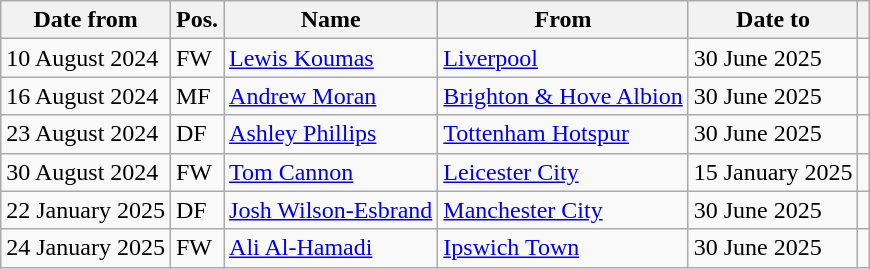<table class="wikitable">
<tr>
<th>Date from</th>
<th>Pos.</th>
<th>Name</th>
<th>From</th>
<th>Date to</th>
<th></th>
</tr>
<tr>
<td>10 August 2024</td>
<td>FW</td>
<td> <a href='#'>Lewis Koumas</a></td>
<td> <a href='#'>Liverpool</a></td>
<td>30 June 2025</td>
<td></td>
</tr>
<tr>
<td>16 August 2024</td>
<td>MF</td>
<td> <a href='#'>Andrew Moran</a></td>
<td> <a href='#'>Brighton & Hove Albion</a></td>
<td>30 June 2025</td>
<td></td>
</tr>
<tr>
<td>23 August 2024</td>
<td>DF</td>
<td> <a href='#'>Ashley Phillips</a></td>
<td> <a href='#'>Tottenham Hotspur</a></td>
<td>30 June 2025</td>
<td></td>
</tr>
<tr>
<td>30 August 2024</td>
<td>FW</td>
<td> <a href='#'>Tom Cannon</a></td>
<td> <a href='#'>Leicester City</a></td>
<td>15 January 2025</td>
<td></td>
</tr>
<tr>
<td>22 January 2025</td>
<td>DF</td>
<td> <a href='#'>Josh Wilson-Esbrand</a></td>
<td> <a href='#'>Manchester City</a></td>
<td>30 June 2025</td>
<td></td>
</tr>
<tr>
<td>24 January 2025</td>
<td>FW</td>
<td> <a href='#'>Ali Al-Hamadi</a></td>
<td> <a href='#'>Ipswich Town</a></td>
<td>30 June 2025</td>
<td></td>
</tr>
</table>
